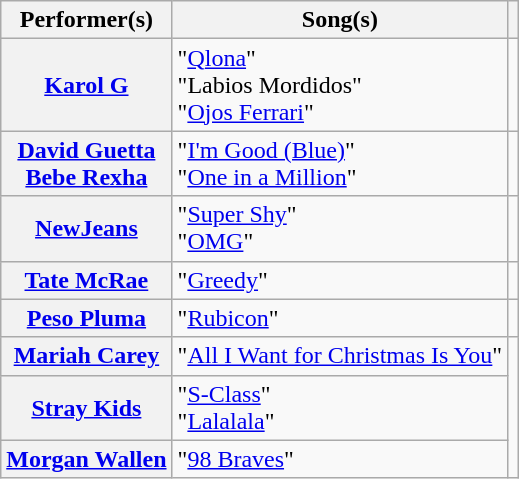<table class="wikitable plainrowheaders">
<tr>
<th scope="col">Performer(s)</th>
<th scope="col">Song(s)</th>
<th scope="col"></th>
</tr>
<tr>
<th scope="row"><a href='#'>Karol G</a></th>
<td>"<a href='#'>Qlona</a>"<br>"Labios Mordidos"<br>"<a href='#'>Ojos Ferrari</a>"</td>
<td style="text-align:center;"></td>
</tr>
<tr>
<th scope="row"><a href='#'>David Guetta</a><br><a href='#'>Bebe Rexha</a></th>
<td>"<a href='#'>I'm Good (Blue)</a>"<br>"<a href='#'>One in a Million</a>"</td>
<td style="text-align:center;"></td>
</tr>
<tr>
<th scope="row"><a href='#'>NewJeans</a></th>
<td>"<a href='#'>Super Shy</a>"<br>"<a href='#'>OMG</a>"</td>
<td style="text-align:center;"></td>
</tr>
<tr>
<th scope="row"><a href='#'>Tate McRae</a></th>
<td>"<a href='#'>Greedy</a>"</td>
<td style="text-align:center;"></td>
</tr>
<tr>
<th scope="row"><a href='#'>Peso Pluma</a></th>
<td>"<a href='#'>Rubicon</a>"</td>
<td style="text-align:center;"></td>
</tr>
<tr>
<th scope="row"><a href='#'>Mariah Carey</a></th>
<td>"<a href='#'>All I Want for Christmas Is You</a>"</td>
<td rowspan="3" style="text-align:center;"></td>
</tr>
<tr>
<th scope="row"><a href='#'>Stray Kids</a></th>
<td>"<a href='#'>S-Class</a>"<br>"<a href='#'>Lalalala</a>"</td>
</tr>
<tr>
<th scope="row"><a href='#'>Morgan Wallen</a></th>
<td>"<a href='#'>98 Braves</a>"</td>
</tr>
</table>
